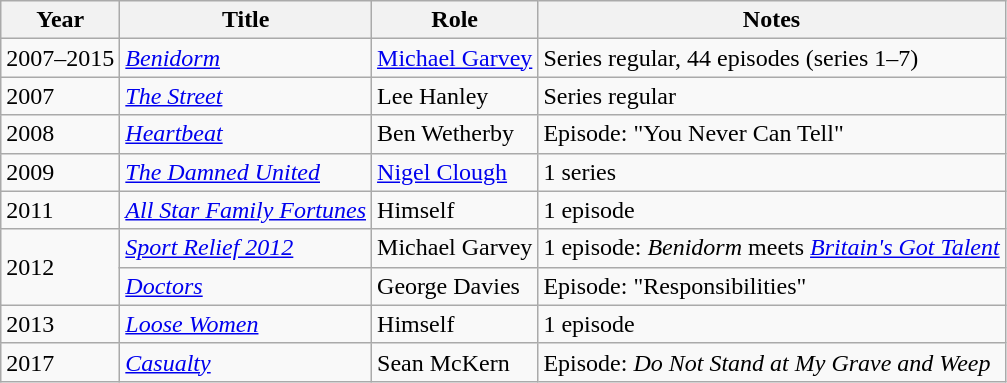<table class="wikitable sortable">
<tr>
<th>Year</th>
<th>Title</th>
<th>Role</th>
<th class="unsortable">Notes</th>
</tr>
<tr>
<td>2007–2015</td>
<td><em><a href='#'>Benidorm</a></em></td>
<td><a href='#'>Michael Garvey</a></td>
<td>Series regular, 44 episodes (series 1–7)</td>
</tr>
<tr>
<td>2007</td>
<td><em><a href='#'>The Street</a></em></td>
<td>Lee Hanley</td>
<td>Series regular</td>
</tr>
<tr>
<td>2008</td>
<td><em><a href='#'>Heartbeat</a></em></td>
<td>Ben Wetherby</td>
<td>Episode: "You Never Can Tell"</td>
</tr>
<tr>
<td>2009</td>
<td><em><a href='#'>The Damned United</a></em></td>
<td><a href='#'>Nigel Clough</a></td>
<td>1 series</td>
</tr>
<tr>
<td>2011</td>
<td><em><a href='#'>All Star Family Fortunes</a></em></td>
<td>Himself</td>
<td>1 episode</td>
</tr>
<tr>
<td rowspan=2>2012</td>
<td><em><a href='#'>Sport Relief 2012</a></em></td>
<td>Michael Garvey</td>
<td>1 episode: <em>Benidorm</em> meets <em><a href='#'>Britain's Got Talent</a></em></td>
</tr>
<tr>
<td><em><a href='#'>Doctors</a></em></td>
<td>George Davies</td>
<td>Episode: "Responsibilities"</td>
</tr>
<tr>
<td>2013</td>
<td><em><a href='#'>Loose Women</a></em></td>
<td>Himself</td>
<td>1 episode</td>
</tr>
<tr>
<td>2017</td>
<td><em><a href='#'>Casualty</a></em></td>
<td>Sean McKern</td>
<td>Episode: <em>Do Not Stand at My Grave and Weep</em></td>
</tr>
</table>
